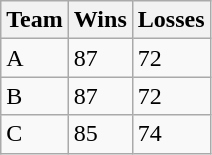<table class="wikitable">
<tr>
<th>Team</th>
<th>Wins</th>
<th>Losses</th>
</tr>
<tr>
<td>A</td>
<td>87</td>
<td>72</td>
</tr>
<tr>
<td>B</td>
<td>87</td>
<td>72</td>
</tr>
<tr>
<td>C</td>
<td>85</td>
<td>74</td>
</tr>
</table>
